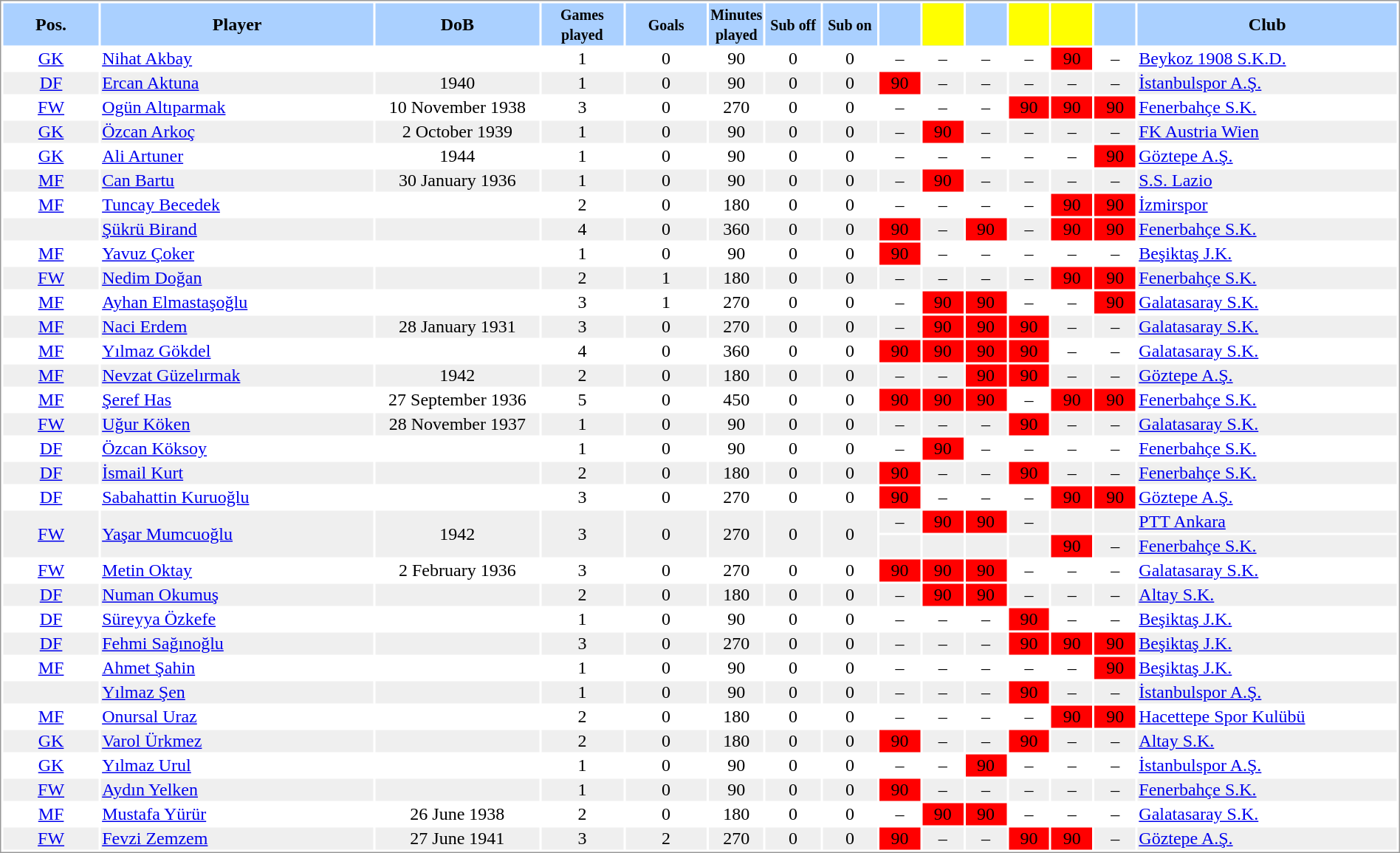<table border="0" width="100%" style="border: 1px solid #999; background-color:#FFFFFF; text-align:center">
<tr align="center" bgcolor="#AAD0FF">
<th width=7%>Pos.</th>
<th width=20%>Player</th>
<th width=12%>DoB</th>
<th width=6%><small>Games<br>played</small></th>
<th width=6%><small>Goals</small></th>
<th width=4%><small>Minutes<br>played</small></th>
<th width=4%><small>Sub off</small></th>
<th width=4%><small>Sub on</small></th>
<th width=3%></th>
<th width=3% bgcolor=yellow></th>
<th width=3%></th>
<th width=3% bgcolor=yellow></th>
<th width=3% bgcolor=yellow></th>
<th width=3%></th>
<th width=27%>Club</th>
</tr>
<tr>
<td><a href='#'>GK</a></td>
<td align="left"><a href='#'>Nihat Akbay</a></td>
<td></td>
<td>1</td>
<td>0</td>
<td>90</td>
<td>0</td>
<td>0</td>
<td>–</td>
<td>–</td>
<td>–</td>
<td>–</td>
<td bgcolor=red>90</td>
<td>–</td>
<td align="left"> <a href='#'>Beykoz 1908 S.K.D.</a></td>
</tr>
<tr bgcolor="#EFEFEF">
<td><a href='#'>DF</a></td>
<td align="left"><a href='#'>Ercan Aktuna</a></td>
<td>1940</td>
<td>1</td>
<td>0</td>
<td>90</td>
<td>0</td>
<td>0</td>
<td bgcolor=red>90</td>
<td>–</td>
<td>–</td>
<td>–</td>
<td>–</td>
<td>–</td>
<td align="left"> <a href='#'>İstanbulspor A.Ş.</a></td>
</tr>
<tr>
<td><a href='#'>FW</a></td>
<td align="left"><a href='#'>Ogün Altıparmak</a></td>
<td>10 November 1938</td>
<td>3</td>
<td>0</td>
<td>270</td>
<td>0</td>
<td>0</td>
<td>–</td>
<td>–</td>
<td>–</td>
<td bgcolor=red>90</td>
<td bgcolor=red>90</td>
<td bgcolor=red>90</td>
<td align="left"> <a href='#'>Fenerbahçe S.K.</a></td>
</tr>
<tr bgcolor="#EFEFEF">
<td><a href='#'>GK</a></td>
<td align="left"><a href='#'>Özcan Arkoç</a></td>
<td>2 October 1939</td>
<td>1</td>
<td>0</td>
<td>90</td>
<td>0</td>
<td>0</td>
<td>–</td>
<td bgcolor=red>90</td>
<td>–</td>
<td>–</td>
<td>–</td>
<td>–</td>
<td align="left"> <a href='#'>FK Austria Wien</a></td>
</tr>
<tr>
<td><a href='#'>GK</a></td>
<td align="left"><a href='#'>Ali Artuner</a></td>
<td>1944</td>
<td>1</td>
<td>0</td>
<td>90</td>
<td>0</td>
<td>0</td>
<td>–</td>
<td>–</td>
<td>–</td>
<td>–</td>
<td>–</td>
<td bgcolor=red>90</td>
<td align="left"> <a href='#'>Göztepe A.Ş.</a></td>
</tr>
<tr bgcolor="#EFEFEF">
<td><a href='#'>MF</a></td>
<td align="left"><a href='#'>Can Bartu</a></td>
<td>30 January 1936</td>
<td>1</td>
<td>0</td>
<td>90</td>
<td>0</td>
<td>0</td>
<td>–</td>
<td bgcolor=red>90</td>
<td>–</td>
<td>–</td>
<td>–</td>
<td>–</td>
<td align="left"> <a href='#'>S.S. Lazio</a></td>
</tr>
<tr>
<td><a href='#'>MF</a></td>
<td align="left"><a href='#'>Tuncay Becedek</a></td>
<td></td>
<td>2</td>
<td>0</td>
<td>180</td>
<td>0</td>
<td>0</td>
<td>–</td>
<td>–</td>
<td>–</td>
<td>–</td>
<td bgcolor=red>90</td>
<td bgcolor=red>90</td>
<td align="left"> <a href='#'>İzmirspor</a></td>
</tr>
<tr bgcolor="#EFEFEF">
<td></td>
<td align="left"><a href='#'>Şükrü Birand</a></td>
<td></td>
<td>4</td>
<td>0</td>
<td>360</td>
<td>0</td>
<td>0</td>
<td bgcolor=red>90</td>
<td>–</td>
<td bgcolor=red>90</td>
<td>–</td>
<td bgcolor=red>90</td>
<td bgcolor=red>90</td>
<td align="left"> <a href='#'>Fenerbahçe S.K.</a></td>
</tr>
<tr>
<td><a href='#'>MF</a></td>
<td align="left"><a href='#'>Yavuz Çoker</a></td>
<td></td>
<td>1</td>
<td>0</td>
<td>90</td>
<td>0</td>
<td>0</td>
<td bgcolor=red>90</td>
<td>–</td>
<td>–</td>
<td>–</td>
<td>–</td>
<td>–</td>
<td align="left"> <a href='#'>Beşiktaş J.K.</a></td>
</tr>
<tr bgcolor="#EFEFEF">
<td><a href='#'>FW</a></td>
<td align="left"><a href='#'>Nedim Doğan</a></td>
<td></td>
<td>2</td>
<td>1</td>
<td>180</td>
<td>0</td>
<td>0</td>
<td>–</td>
<td>–</td>
<td>–</td>
<td>–</td>
<td bgcolor=red>90</td>
<td bgcolor=red>90</td>
<td align="left"> <a href='#'>Fenerbahçe S.K.</a></td>
</tr>
<tr>
<td><a href='#'>MF</a></td>
<td align="left"><a href='#'>Ayhan Elmastaşoğlu</a></td>
<td></td>
<td>3</td>
<td>1</td>
<td>270</td>
<td>0</td>
<td>0</td>
<td>–</td>
<td bgcolor=red>90</td>
<td bgcolor=red>90</td>
<td>–</td>
<td>–</td>
<td bgcolor=red>90</td>
<td align="left"> <a href='#'>Galatasaray S.K.</a></td>
</tr>
<tr bgcolor="#EFEFEF">
<td><a href='#'>MF</a></td>
<td align="left"><a href='#'>Naci Erdem</a></td>
<td>28 January 1931</td>
<td>3</td>
<td>0</td>
<td>270</td>
<td>0</td>
<td>0</td>
<td>–</td>
<td bgcolor=red>90</td>
<td bgcolor=red>90</td>
<td bgcolor=red>90</td>
<td>–</td>
<td>–</td>
<td align="left"> <a href='#'>Galatasaray S.K.</a></td>
</tr>
<tr>
<td><a href='#'>MF</a></td>
<td align="left"><a href='#'>Yılmaz Gökdel</a></td>
<td></td>
<td>4</td>
<td>0</td>
<td>360</td>
<td>0</td>
<td>0</td>
<td bgcolor=red>90</td>
<td bgcolor=red>90</td>
<td bgcolor=red>90</td>
<td bgcolor=red>90</td>
<td>–</td>
<td>–</td>
<td align="left"> <a href='#'>Galatasaray S.K.</a></td>
</tr>
<tr bgcolor="#EFEFEF">
<td><a href='#'>MF</a></td>
<td align="left"><a href='#'>Nevzat Güzelırmak</a></td>
<td>1942</td>
<td>2</td>
<td>0</td>
<td>180</td>
<td>0</td>
<td>0</td>
<td>–</td>
<td>–</td>
<td bgcolor=red>90</td>
<td bgcolor=red>90</td>
<td>–</td>
<td>–</td>
<td align="left"> <a href='#'>Göztepe A.Ş.</a></td>
</tr>
<tr>
<td><a href='#'>MF</a></td>
<td align="left"><a href='#'>Şeref Has</a></td>
<td>27 September 1936</td>
<td>5</td>
<td>0</td>
<td>450</td>
<td>0</td>
<td>0</td>
<td bgcolor=red>90</td>
<td bgcolor=red>90</td>
<td bgcolor=red>90</td>
<td>–</td>
<td bgcolor=red>90</td>
<td bgcolor=red>90</td>
<td align="left"> <a href='#'>Fenerbahçe S.K.</a></td>
</tr>
<tr bgcolor="#EFEFEF">
<td><a href='#'>FW</a></td>
<td align="left"><a href='#'>Uğur Köken</a></td>
<td>28 November 1937</td>
<td>1</td>
<td>0</td>
<td>90</td>
<td>0</td>
<td>0</td>
<td>–</td>
<td>–</td>
<td>–</td>
<td bgcolor=red>90</td>
<td>–</td>
<td>–</td>
<td align="left"> <a href='#'>Galatasaray S.K.</a></td>
</tr>
<tr>
<td><a href='#'>DF</a></td>
<td align="left"><a href='#'>Özcan Köksoy</a></td>
<td></td>
<td>1</td>
<td>0</td>
<td>90</td>
<td>0</td>
<td>0</td>
<td>–</td>
<td bgcolor=red>90</td>
<td>–</td>
<td>–</td>
<td>–</td>
<td>–</td>
<td align="left"> <a href='#'>Fenerbahçe S.K.</a></td>
</tr>
<tr bgcolor="#EFEFEF">
<td><a href='#'>DF</a></td>
<td align="left"><a href='#'>İsmail Kurt</a></td>
<td></td>
<td>2</td>
<td>0</td>
<td>180</td>
<td>0</td>
<td>0</td>
<td bgcolor=red>90</td>
<td>–</td>
<td>–</td>
<td bgcolor=red>90</td>
<td>–</td>
<td>–</td>
<td align="left"> <a href='#'>Fenerbahçe S.K.</a></td>
</tr>
<tr>
<td><a href='#'>DF</a></td>
<td align="left"><a href='#'>Sabahattin Kuruoğlu</a></td>
<td></td>
<td>3</td>
<td>0</td>
<td>270</td>
<td>0</td>
<td>0</td>
<td bgcolor=red>90</td>
<td>–</td>
<td>–</td>
<td>–</td>
<td bgcolor=red>90</td>
<td bgcolor=red>90</td>
<td align="left"> <a href='#'>Göztepe A.Ş.</a></td>
</tr>
<tr bgcolor="#EFEFEF">
<td rowspan=2><a href='#'>FW</a></td>
<td align="left" rowspan=2><a href='#'>Yaşar Mumcuoğlu</a></td>
<td rowspan=2>1942</td>
<td rowspan=2>3</td>
<td rowspan=2>0</td>
<td rowspan=2>270</td>
<td rowspan=2>0</td>
<td rowspan=2>0</td>
<td>–</td>
<td bgcolor=red>90</td>
<td bgcolor=red>90</td>
<td>–</td>
<td></td>
<td></td>
<td align="left"> <a href='#'>PTT Ankara</a></td>
</tr>
<tr bgcolor="#EFEFEF">
<td></td>
<td></td>
<td></td>
<td></td>
<td bgcolor=red>90</td>
<td>–</td>
<td align="left"> <a href='#'>Fenerbahçe S.K.</a></td>
</tr>
<tr>
<td><a href='#'>FW</a></td>
<td align="left"><a href='#'>Metin Oktay</a></td>
<td>2 February 1936</td>
<td>3</td>
<td>0</td>
<td>270</td>
<td>0</td>
<td>0</td>
<td bgcolor=red>90</td>
<td bgcolor=red>90</td>
<td bgcolor=red>90</td>
<td>–</td>
<td>–</td>
<td>–</td>
<td align="left"> <a href='#'>Galatasaray S.K.</a></td>
</tr>
<tr bgcolor="#EFEFEF">
<td><a href='#'>DF</a></td>
<td align="left"><a href='#'>Numan Okumuş</a></td>
<td></td>
<td>2</td>
<td>0</td>
<td>180</td>
<td>0</td>
<td>0</td>
<td>–</td>
<td bgcolor=red>90</td>
<td bgcolor=red>90</td>
<td>–</td>
<td>–</td>
<td>–</td>
<td align="left"> <a href='#'>Altay S.K.</a></td>
</tr>
<tr>
<td><a href='#'>DF</a></td>
<td align="left"><a href='#'>Süreyya Özkefe</a></td>
<td></td>
<td>1</td>
<td>0</td>
<td>90</td>
<td>0</td>
<td>0</td>
<td>–</td>
<td>–</td>
<td>–</td>
<td bgcolor=red>90</td>
<td>–</td>
<td>–</td>
<td align="left"> <a href='#'>Beşiktaş J.K.</a></td>
</tr>
<tr bgcolor="#EFEFEF">
<td><a href='#'>DF</a></td>
<td align="left"><a href='#'>Fehmi Sağınoğlu</a></td>
<td></td>
<td>3</td>
<td>0</td>
<td>270</td>
<td>0</td>
<td>0</td>
<td>–</td>
<td>–</td>
<td>–</td>
<td bgcolor=red>90</td>
<td bgcolor=red>90</td>
<td bgcolor=red>90</td>
<td align="left"> <a href='#'>Beşiktaş J.K.</a></td>
</tr>
<tr>
<td><a href='#'>MF</a></td>
<td align="left"><a href='#'>Ahmet Şahin</a></td>
<td></td>
<td>1</td>
<td>0</td>
<td>90</td>
<td>0</td>
<td>0</td>
<td>–</td>
<td>–</td>
<td>–</td>
<td>–</td>
<td>–</td>
<td bgcolor=red>90</td>
<td align="left"> <a href='#'>Beşiktaş J.K.</a></td>
</tr>
<tr bgcolor="#EFEFEF">
<td></td>
<td align="left"><a href='#'>Yılmaz Şen</a></td>
<td></td>
<td>1</td>
<td>0</td>
<td>90</td>
<td>0</td>
<td>0</td>
<td>–</td>
<td>–</td>
<td>–</td>
<td bgcolor=red>90</td>
<td>–</td>
<td>–</td>
<td align="left"> <a href='#'>İstanbulspor A.Ş.</a></td>
</tr>
<tr>
<td><a href='#'>MF</a></td>
<td align="left"><a href='#'>Onursal Uraz</a></td>
<td></td>
<td>2</td>
<td>0</td>
<td>180</td>
<td>0</td>
<td>0</td>
<td>–</td>
<td>–</td>
<td>–</td>
<td>–</td>
<td bgcolor=red>90</td>
<td bgcolor=red>90</td>
<td align="left"> <a href='#'>Hacettepe Spor Kulübü</a></td>
</tr>
<tr bgcolor="#EFEFEF">
<td><a href='#'>GK</a></td>
<td align="left"><a href='#'>Varol Ürkmez</a></td>
<td></td>
<td>2</td>
<td>0</td>
<td>180</td>
<td>0</td>
<td>0</td>
<td bgcolor=red>90</td>
<td>–</td>
<td>–</td>
<td bgcolor=red>90</td>
<td>–</td>
<td>–</td>
<td align="left"> <a href='#'>Altay S.K.</a></td>
</tr>
<tr>
<td><a href='#'>GK</a></td>
<td align="left"><a href='#'>Yılmaz Urul</a></td>
<td></td>
<td>1</td>
<td>0</td>
<td>90</td>
<td>0</td>
<td>0</td>
<td>–</td>
<td>–</td>
<td bgcolor=red>90</td>
<td>–</td>
<td>–</td>
<td>–</td>
<td align="left"> <a href='#'>İstanbulspor A.Ş.</a></td>
</tr>
<tr bgcolor="#EFEFEF">
<td><a href='#'>FW</a></td>
<td align="left"><a href='#'>Aydın Yelken</a></td>
<td></td>
<td>1</td>
<td>0</td>
<td>90</td>
<td>0</td>
<td>0</td>
<td bgcolor=red>90</td>
<td>–</td>
<td>–</td>
<td>–</td>
<td>–</td>
<td>–</td>
<td align="left"> <a href='#'>Fenerbahçe S.K.</a></td>
</tr>
<tr>
<td><a href='#'>MF</a></td>
<td align="left"><a href='#'>Mustafa Yürür</a></td>
<td>26 June 1938</td>
<td>2</td>
<td>0</td>
<td>180</td>
<td>0</td>
<td>0</td>
<td>–</td>
<td bgcolor=red>90</td>
<td bgcolor=red>90</td>
<td>–</td>
<td>–</td>
<td>–</td>
<td align="left"> <a href='#'>Galatasaray S.K.</a></td>
</tr>
<tr bgcolor="#EFEFEF">
<td><a href='#'>FW</a></td>
<td align="left"><a href='#'>Fevzi Zemzem</a></td>
<td>27 June 1941</td>
<td>3</td>
<td>2</td>
<td>270</td>
<td>0</td>
<td>0</td>
<td bgcolor=red>90</td>
<td>–</td>
<td>–</td>
<td bgcolor=red>90</td>
<td bgcolor=red>90</td>
<td>–</td>
<td align="left"> <a href='#'>Göztepe A.Ş.</a></td>
</tr>
</table>
